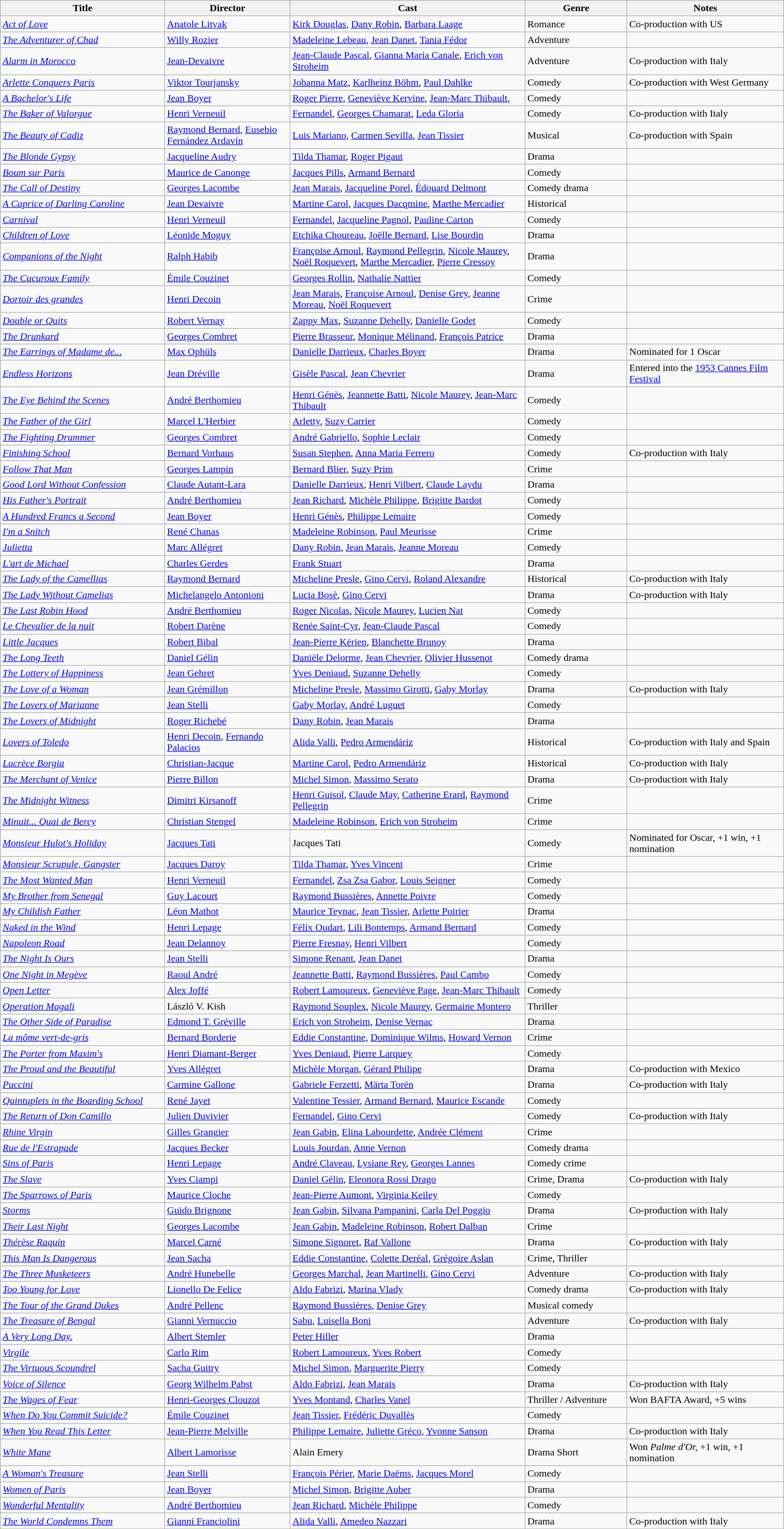<table class="wikitable" style="width:100%;">
<tr>
<th style="width:21%;">Title</th>
<th style="width:16%;">Director</th>
<th style="width:30%;">Cast</th>
<th style="width:13%;">Genre</th>
<th style="width:20%;">Notes</th>
</tr>
<tr>
<td><em><a href='#'>Act of Love</a></em></td>
<td><a href='#'>Anatole Litvak</a></td>
<td><a href='#'>Kirk Douglas</a>, <a href='#'>Dany Robin</a>, <a href='#'>Barbara Laage</a></td>
<td>Romance</td>
<td>Co-production with US</td>
</tr>
<tr>
<td><em><a href='#'>The Adventurer of Chad</a></em></td>
<td><a href='#'>Willy Rozier</a></td>
<td><a href='#'>Madeleine Lebeau</a>, <a href='#'>Jean Danet</a>, <a href='#'>Tania Fédor</a></td>
<td>Adventure</td>
<td></td>
</tr>
<tr>
<td><em><a href='#'>Alarm in Morocco</a></em></td>
<td><a href='#'>Jean-Devaivre</a></td>
<td><a href='#'>Jean-Claude Pascal</a>, <a href='#'>Gianna Maria Canale</a>, <a href='#'>Erich von Stroheim</a></td>
<td>Adventure</td>
<td>Co-production with Italy</td>
</tr>
<tr>
<td><em><a href='#'>Arlette Conquers Paris</a></em></td>
<td><a href='#'>Viktor Tourjansky</a></td>
<td><a href='#'>Johanna Matz</a>, <a href='#'>Karlheinz Böhm</a>, <a href='#'>Paul Dahlke</a></td>
<td>Comedy</td>
<td>Co-production with West Germany</td>
</tr>
<tr>
<td><em><a href='#'>A Bachelor's Life</a></em></td>
<td><a href='#'>Jean Boyer</a></td>
<td><a href='#'>Roger Pierre</a>, <a href='#'>Geneviève Kervine</a>, <a href='#'>Jean-Marc Thibault</a>,</td>
<td>Comedy</td>
<td></td>
</tr>
<tr>
<td><em><a href='#'>The Baker of Valorgue</a></em></td>
<td><a href='#'>Henri Verneuil</a></td>
<td><a href='#'>Fernandel</a>, <a href='#'>Georges Chamarat</a>, <a href='#'>Leda Gloria</a></td>
<td>Comedy</td>
<td>Co-production with Italy</td>
</tr>
<tr>
<td><em><a href='#'>The Beauty of Cadiz</a></em></td>
<td><a href='#'>Raymond Bernard</a>, <a href='#'>Eusebio Fernández Ardavín</a></td>
<td><a href='#'>Luis Mariano</a>, <a href='#'>Carmen Sevilla</a>, <a href='#'>Jean Tissier</a></td>
<td>Musical</td>
<td>Co-production with Spain</td>
</tr>
<tr>
<td><em><a href='#'>The Blonde Gypsy</a></em></td>
<td><a href='#'>Jacqueline Audry</a></td>
<td><a href='#'>Tilda Thamar</a>, <a href='#'>Roger Pigaut</a></td>
<td>Drama</td>
<td></td>
</tr>
<tr>
<td><em><a href='#'>Boum sur Paris</a></em></td>
<td><a href='#'>Maurice de Canonge</a></td>
<td><a href='#'>Jacques Pills</a>, <a href='#'>Armand Bernard</a></td>
<td>Comedy</td>
<td></td>
</tr>
<tr>
<td><em><a href='#'>The Call of Destiny</a></em></td>
<td><a href='#'>Georges Lacombe</a></td>
<td><a href='#'>Jean Marais</a>, <a href='#'>Jacqueline Porel</a>, <a href='#'>Édouard Delmont</a></td>
<td>Comedy drama</td>
<td></td>
</tr>
<tr>
<td><em><a href='#'>A Caprice of Darling Caroline</a></em></td>
<td><a href='#'>Jean Devaivre</a></td>
<td><a href='#'>Martine Carol</a>, <a href='#'>Jacques Dacqmine</a>, <a href='#'>Marthe Mercadier</a></td>
<td>Historical</td>
<td></td>
</tr>
<tr>
<td><em><a href='#'>Carnival</a></em></td>
<td><a href='#'>Henri Verneuil</a></td>
<td><a href='#'>Fernandel</a>, <a href='#'>Jacqueline Pagnol</a>, <a href='#'>Pauline Carton</a></td>
<td>Comedy</td>
<td></td>
</tr>
<tr>
<td><em><a href='#'>Children of Love</a></em></td>
<td><a href='#'>Léonide Moguy</a></td>
<td><a href='#'>Etchika Choureau</a>, <a href='#'>Joëlle Bernard</a>, <a href='#'>Lise Bourdin</a></td>
<td>Drama</td>
<td></td>
</tr>
<tr>
<td><em><a href='#'>Companions of the Night</a></em></td>
<td><a href='#'>Ralph Habib</a></td>
<td><a href='#'>Françoise Arnoul</a>, <a href='#'>Raymond Pellegrin</a>, <a href='#'>Nicole Maurey</a>, <a href='#'>Noël Roquevert</a>, <a href='#'>Marthe Mercadier</a>, <a href='#'>Pierre Cressoy</a></td>
<td>Drama</td>
<td></td>
</tr>
<tr>
<td><em><a href='#'>The Cucuroux Family</a></em></td>
<td><a href='#'>Émile Couzinet</a></td>
<td><a href='#'>Georges Rollin</a>, <a href='#'>Nathalie Nattier</a></td>
<td>Comedy</td>
<td></td>
</tr>
<tr>
<td><em><a href='#'>Dortoir des grandes</a></em></td>
<td><a href='#'>Henri Decoin</a></td>
<td><a href='#'>Jean Marais</a>, <a href='#'>Françoise Arnoul</a>, <a href='#'>Denise Grey</a>, <a href='#'>Jeanne Moreau</a>, <a href='#'>Noël Roquevert</a></td>
<td>Crime</td>
<td></td>
</tr>
<tr>
<td><em><a href='#'>Double or Quits</a></em></td>
<td><a href='#'>Robert Vernay</a></td>
<td><a href='#'>Zappy Max</a>, <a href='#'>Suzanne Dehelly</a>, <a href='#'>Danielle Godet</a></td>
<td>Comedy</td>
<td></td>
</tr>
<tr>
<td><em><a href='#'>The Drunkard</a></em></td>
<td><a href='#'>Georges Combret</a></td>
<td><a href='#'>Pierre Brasseur</a>, <a href='#'>Monique Mélinand</a>, <a href='#'>François Patrice</a></td>
<td>Drama</td>
<td></td>
</tr>
<tr>
<td><em><a href='#'>The Earrings of Madame de...</a></em></td>
<td><a href='#'>Max Ophüls</a></td>
<td><a href='#'>Danielle Darrieux</a>, <a href='#'>Charles Boyer</a></td>
<td>Drama</td>
<td>Nominated for 1 Oscar</td>
</tr>
<tr>
<td><em><a href='#'>Endless Horizons</a></em></td>
<td><a href='#'>Jean Dréville</a></td>
<td><a href='#'>Gisèle Pascal</a>, <a href='#'>Jean Chevrier</a></td>
<td>Drama</td>
<td>Entered into the <a href='#'>1953 Cannes Film Festival</a></td>
</tr>
<tr>
<td><em><a href='#'>The Eye Behind the Scenes</a></em></td>
<td><a href='#'>André Berthomieu</a></td>
<td><a href='#'>Henri Génès</a>, <a href='#'>Jeannette Batti</a>, <a href='#'>Nicole Maurey</a>, <a href='#'>Jean-Marc Thibault</a></td>
<td>Comedy</td>
<td></td>
</tr>
<tr>
<td><em><a href='#'>The Father of the Girl</a></em></td>
<td><a href='#'>Marcel L'Herbier</a></td>
<td><a href='#'>Arletty</a>, <a href='#'>Suzy Carrier</a></td>
<td>Comedy</td>
<td></td>
</tr>
<tr>
<td><em><a href='#'>The Fighting Drummer</a></em></td>
<td><a href='#'>Georges Combret</a></td>
<td><a href='#'>André Gabriello</a>, <a href='#'>Sophie Leclair</a></td>
<td>Comedy</td>
<td></td>
</tr>
<tr>
<td><em><a href='#'>Finishing School</a></em></td>
<td><a href='#'>Bernard Vorhaus</a></td>
<td><a href='#'>Susan Stephen</a>, <a href='#'>Anna Maria Ferrero</a></td>
<td>Comedy</td>
<td>Co-production with Italy</td>
</tr>
<tr>
<td><em><a href='#'>Follow That Man</a></em></td>
<td><a href='#'>Georges Lampin</a></td>
<td><a href='#'>Bernard Blier</a>, <a href='#'>Suzy Prim</a></td>
<td>Crime</td>
<td></td>
</tr>
<tr>
<td><em><a href='#'>Good Lord Without Confession</a></em></td>
<td><a href='#'>Claude Autant-Lara</a></td>
<td><a href='#'>Danielle Darrieux</a>, <a href='#'>Henri Vilbert</a>, <a href='#'>Claude Laydu</a></td>
<td>Drama</td>
<td></td>
</tr>
<tr>
<td><em><a href='#'>His Father's Portrait</a></em></td>
<td><a href='#'>André Berthomieu</a></td>
<td><a href='#'>Jean Richard</a>, <a href='#'>Michèle Philippe</a>, <a href='#'>Brigitte Bardot</a></td>
<td>Comedy</td>
<td></td>
</tr>
<tr>
<td><em><a href='#'>A Hundred Francs a Second</a></em></td>
<td><a href='#'>Jean Boyer</a></td>
<td><a href='#'>Henri Génès</a>, <a href='#'>Philippe Lemaire</a></td>
<td>Comedy</td>
<td></td>
</tr>
<tr>
<td><em><a href='#'>I'm a Snitch</a></em></td>
<td><a href='#'>René Chanas</a></td>
<td><a href='#'>Madeleine Robinson</a>, <a href='#'>Paul Meurisse</a></td>
<td>Crime</td>
<td></td>
</tr>
<tr>
<td><em><a href='#'>Julietta</a></em></td>
<td><a href='#'>Marc Allégret</a></td>
<td><a href='#'>Dany Robin</a>, <a href='#'>Jean Marais</a>, <a href='#'>Jeanne Moreau</a></td>
<td>Comedy</td>
<td></td>
</tr>
<tr>
<td><em><a href='#'>L'art de Michael</a></em></td>
<td><a href='#'>Charles Gerdes</a></td>
<td><a href='#'>Frank Stuart</a></td>
<td>Drama</td>
<td></td>
</tr>
<tr>
<td><em><a href='#'>The Lady of the Camellias</a></em></td>
<td><a href='#'>Raymond Bernard</a></td>
<td><a href='#'>Micheline Presle</a>, <a href='#'>Gino Cervi</a>, <a href='#'>Roland Alexandre</a></td>
<td>Historical</td>
<td>Co-production with Italy</td>
</tr>
<tr>
<td><em><a href='#'>The Lady Without Camelias</a></em></td>
<td><a href='#'>Michelangelo Antonioni</a></td>
<td><a href='#'>Lucia Bosè</a>, <a href='#'>Gino Cervi</a></td>
<td>Drama</td>
<td>Co-production with Italy</td>
</tr>
<tr>
<td><em><a href='#'>The Last Robin Hood</a></em></td>
<td><a href='#'>André Berthomieu</a></td>
<td><a href='#'>Roger Nicolas</a>, <a href='#'>Nicole Maurey</a>, <a href='#'>Lucien Nat</a></td>
<td>Comedy</td>
<td></td>
</tr>
<tr>
<td><em><a href='#'>Le Chevalier de la nuit</a></em></td>
<td><a href='#'>Robert Darène</a></td>
<td><a href='#'>Renée Saint-Cyr</a>, <a href='#'>Jean-Claude Pascal</a></td>
<td>Comedy</td>
<td></td>
</tr>
<tr>
<td><em><a href='#'>Little Jacques</a></em></td>
<td><a href='#'>Robert Bibal</a></td>
<td><a href='#'>Jean-Pierre Kérien</a>, <a href='#'>Blanchette Brunoy</a></td>
<td>Drama</td>
<td></td>
</tr>
<tr>
<td><em><a href='#'>The Long Teeth</a></em></td>
<td><a href='#'>Daniel Gélin</a></td>
<td><a href='#'>Danièle Delorme</a>, <a href='#'>Jean Chevrier</a>, <a href='#'>Olivier Hussenot</a></td>
<td>Comedy drama</td>
<td></td>
</tr>
<tr>
<td><em><a href='#'>The Lottery of Happiness</a></em></td>
<td><a href='#'>Jean Gehret</a></td>
<td><a href='#'>Yves Deniaud</a>, <a href='#'>Suzanne Dehelly</a></td>
<td>Comedy</td>
<td></td>
</tr>
<tr>
<td><em><a href='#'>The Love of a Woman</a></em></td>
<td><a href='#'>Jean Grémillon</a></td>
<td><a href='#'>Micheline Presle</a>, <a href='#'>Massimo Girotti</a>, <a href='#'>Gaby Morlay</a></td>
<td>Drama</td>
<td>Co-production with Italy</td>
</tr>
<tr>
<td><em><a href='#'>The Lovers of Marianne</a></em></td>
<td><a href='#'>Jean Stelli</a></td>
<td><a href='#'>Gaby Morlay</a>, <a href='#'>André Luguet</a></td>
<td>Comedy</td>
<td></td>
</tr>
<tr>
<td><em><a href='#'>The Lovers of Midnight</a></em></td>
<td><a href='#'>Roger Richebé</a></td>
<td><a href='#'>Dany Robin</a>, <a href='#'>Jean Marais</a></td>
<td>Drama</td>
<td></td>
</tr>
<tr>
<td><em><a href='#'>Lovers of Toledo</a></em></td>
<td><a href='#'>Henri Decoin</a>, <a href='#'>Fernando Palacios</a></td>
<td><a href='#'>Alida Valli</a>, <a href='#'>Pedro Armendáriz</a></td>
<td>Historical</td>
<td>Co-production with Italy and Spain</td>
</tr>
<tr>
<td><em><a href='#'>Lucrèce Borgia</a></em></td>
<td><a href='#'>Christian-Jacque</a></td>
<td><a href='#'>Martine Carol</a>, <a href='#'>Pedro Armendáriz</a></td>
<td>Historical</td>
<td>Co-production with Italy</td>
</tr>
<tr>
<td><em><a href='#'>The Merchant of Venice</a></em></td>
<td><a href='#'>Pierre Billon</a></td>
<td><a href='#'>Michel Simon</a>, <a href='#'>Massimo Serato</a></td>
<td>Drama</td>
<td>Co-production with Italy</td>
</tr>
<tr>
<td><em><a href='#'>The Midnight Witness</a></em></td>
<td><a href='#'>Dimitri Kirsanoff</a></td>
<td><a href='#'>Henri Guisol</a>, <a href='#'>Claude May</a>, <a href='#'>Catherine Erard</a>, <a href='#'>Raymond Pellegrin</a></td>
<td>Crime</td>
<td></td>
</tr>
<tr>
<td><em><a href='#'>Minuit... Quai de Bercy</a></em></td>
<td><a href='#'>Christian Stengel</a></td>
<td><a href='#'>Madeleine Robinson</a>, <a href='#'>Erich von Stroheim</a></td>
<td>Crime</td>
<td></td>
</tr>
<tr>
<td><em><a href='#'>Monsieur Hulot's Holiday</a></em></td>
<td><a href='#'>Jacques Tati</a></td>
<td>Jacques Tati</td>
<td>Comedy</td>
<td>Nominated for Oscar, +1 win, +1 nomination</td>
</tr>
<tr>
<td><em><a href='#'>Monsieur Scrupule, Gangster</a></em></td>
<td><a href='#'>Jacques Daroy</a></td>
<td><a href='#'>Tilda Thamar</a>, <a href='#'>Yves Vincent</a></td>
<td>Crime</td>
<td></td>
</tr>
<tr>
<td><em><a href='#'>The Most Wanted Man</a></em></td>
<td><a href='#'>Henri Verneuil</a></td>
<td><a href='#'>Fernandel</a>, <a href='#'>Zsa Zsa Gabor</a>, <a href='#'>Louis Seigner</a></td>
<td>Comedy</td>
<td></td>
</tr>
<tr>
<td><em><a href='#'>My Brother from Senegal</a></em></td>
<td><a href='#'>Guy Lacourt</a></td>
<td><a href='#'>Raymond Bussières</a>, <a href='#'>Annette Poivre</a></td>
<td>Comedy</td>
<td></td>
</tr>
<tr>
<td><em><a href='#'>My Childish Father</a></em></td>
<td><a href='#'>Léon Mathot</a></td>
<td><a href='#'>Maurice Teynac</a>, <a href='#'>Jean Tissier</a>, <a href='#'>Arlette Poirier</a></td>
<td>Drama</td>
<td></td>
</tr>
<tr>
<td><em><a href='#'>Naked in the Wind</a></em></td>
<td><a href='#'>Henri Lepage</a></td>
<td><a href='#'>Félix Oudart</a>, <a href='#'>Lili Bontemps</a>, <a href='#'>Armand Bernard</a></td>
<td>Comedy</td>
<td></td>
</tr>
<tr>
<td><em><a href='#'>Napoleon Road</a></em></td>
<td><a href='#'>Jean Delannoy</a></td>
<td><a href='#'>Pierre Fresnay</a>, <a href='#'>Henri Vilbert</a></td>
<td>Comedy</td>
<td></td>
</tr>
<tr>
<td><em><a href='#'>The Night Is Ours</a></em></td>
<td><a href='#'>Jean Stelli</a></td>
<td><a href='#'>Simone Renant</a>, <a href='#'>Jean Danet</a></td>
<td>Drama</td>
<td></td>
</tr>
<tr>
<td><em><a href='#'>One Night in Megève</a></em></td>
<td><a href='#'>Raoul André</a></td>
<td><a href='#'>Jeannette Batti</a>, <a href='#'>Raymond Bussières</a>, <a href='#'>Paul Cambo</a></td>
<td>Comedy</td>
<td></td>
</tr>
<tr>
<td><em><a href='#'>Open Letter</a></em></td>
<td><a href='#'>Alex Joffé</a></td>
<td><a href='#'>Robert Lamoureux</a>, <a href='#'>Geneviève Page</a>, <a href='#'>Jean-Marc Thibault</a></td>
<td>Comedy</td>
<td></td>
</tr>
<tr>
<td><em><a href='#'>Operation Magali</a></em></td>
<td>László V. Kish</td>
<td><a href='#'>Raymond Souplex</a>, <a href='#'>Nicole Maurey</a>, <a href='#'>Germaine Montero</a></td>
<td>Thriller</td>
<td></td>
</tr>
<tr>
<td><em><a href='#'>The Other Side of Paradise</a></em></td>
<td><a href='#'>Edmond T. Gréville</a></td>
<td><a href='#'>Erich von Stroheim</a>, <a href='#'>Denise Vernac</a></td>
<td>Drama</td>
<td></td>
</tr>
<tr>
<td><em><a href='#'>La môme vert-de-gris</a></em></td>
<td><a href='#'>Bernard Borderie</a></td>
<td><a href='#'>Eddie Constantine</a>, <a href='#'>Dominique Wilms</a>, <a href='#'>Howard Vernon</a></td>
<td>Crime</td>
<td></td>
</tr>
<tr>
<td><em><a href='#'>The Porter from Maxim's</a></em></td>
<td><a href='#'>Henri Diamant-Berger</a></td>
<td><a href='#'>Yves Deniaud</a>, <a href='#'>Pierre Larquey</a></td>
<td>Comedy</td>
<td></td>
</tr>
<tr>
<td><em><a href='#'>The Proud and the Beautiful</a></em></td>
<td><a href='#'>Yves Allégret</a></td>
<td><a href='#'>Michèle Morgan</a>, <a href='#'>Gérard Philipe</a></td>
<td>Drama</td>
<td>Co-production with Mexico</td>
</tr>
<tr>
<td><em><a href='#'>Puccini</a></em></td>
<td><a href='#'>Carmine Gallone</a></td>
<td><a href='#'>Gabriele Ferzetti</a>, <a href='#'>Märta Torén</a></td>
<td>Drama</td>
<td>Co-production with Italy</td>
</tr>
<tr>
<td><em><a href='#'>Quintuplets in the Boarding School</a></em></td>
<td><a href='#'>René Jayet</a></td>
<td><a href='#'>Valentine Tessier</a>, <a href='#'>Armand Bernard</a>, <a href='#'>Maurice Escande</a></td>
<td>Comedy</td>
<td></td>
</tr>
<tr>
<td><em><a href='#'>The Return of Don Camillo</a></em></td>
<td><a href='#'>Julien Duvivier</a></td>
<td><a href='#'>Fernandel</a>, <a href='#'>Gino Cervi</a></td>
<td>Comedy</td>
<td>Co-production with Italy</td>
</tr>
<tr>
<td><em><a href='#'>Rhine Virgin</a></em></td>
<td><a href='#'>Gilles Grangier</a></td>
<td><a href='#'>Jean Gabin</a>, <a href='#'>Elina Labourdette</a>, <a href='#'>Andrée Clément</a></td>
<td>Crime</td>
<td></td>
</tr>
<tr>
<td><em><a href='#'>Rue de l'Estrapade</a></em></td>
<td><a href='#'>Jacques Becker</a></td>
<td><a href='#'>Louis Jourdan</a>, <a href='#'>Anne Vernon</a></td>
<td>Comedy drama</td>
<td></td>
</tr>
<tr>
<td><em><a href='#'>Sins of Paris</a></em></td>
<td><a href='#'>Henri Lepage</a></td>
<td><a href='#'>André Claveau</a>, <a href='#'>Lysiane Rey</a>, <a href='#'>Georges Lannes</a></td>
<td>Comedy crime</td>
<td></td>
</tr>
<tr>
<td><em><a href='#'>The Slave</a></em></td>
<td><a href='#'>Yves Ciampi</a></td>
<td><a href='#'>Daniel Gélin</a>, <a href='#'>Eleonora Rossi Drago</a></td>
<td>Crime, Drama</td>
<td>Co-production with Italy</td>
</tr>
<tr>
<td><em><a href='#'>The Sparrows of Paris</a></em></td>
<td><a href='#'>Maurice Cloche</a></td>
<td><a href='#'>Jean-Pierre Aumont</a>, <a href='#'>Virginia Keiley</a></td>
<td>Comedy</td>
<td></td>
</tr>
<tr>
<td><em><a href='#'>Storms</a></em></td>
<td><a href='#'>Guido Brignone</a></td>
<td><a href='#'>Jean Gabin</a>, <a href='#'>Silvana Pampanini</a>, <a href='#'>Carla Del Poggio</a></td>
<td>Drama</td>
<td>Co-production with Italy</td>
</tr>
<tr>
<td><em><a href='#'>Their Last Night</a></em></td>
<td><a href='#'>Georges Lacombe</a></td>
<td><a href='#'>Jean Gabin</a>, <a href='#'>Madeleine Robinson</a>, <a href='#'>Robert Dalban</a></td>
<td>Crime</td>
<td></td>
</tr>
<tr>
<td><em><a href='#'>Thérèse Raquin</a></em></td>
<td><a href='#'>Marcel Carné</a></td>
<td><a href='#'>Simone Signoret</a>, <a href='#'>Raf Vallone</a></td>
<td>Drama</td>
<td>Co-production with Italy</td>
</tr>
<tr>
<td><em><a href='#'>This Man Is Dangerous</a></em></td>
<td><a href='#'>Jean Sacha</a></td>
<td><a href='#'>Eddie Constantine</a>, <a href='#'>Colette Deréal</a>, <a href='#'>Grégoire Aslan</a></td>
<td>Crime, Thriller</td>
<td></td>
</tr>
<tr>
<td><em><a href='#'>The Three Musketeers</a></em></td>
<td><a href='#'>André Hunebelle</a></td>
<td><a href='#'>Georges Marchal</a>, <a href='#'>Jean Martinelli</a>, <a href='#'>Gino Cervi</a></td>
<td>Adventure</td>
<td>Co-production with Italy</td>
</tr>
<tr>
<td><em><a href='#'>Too Young for Love</a></em></td>
<td><a href='#'>Lionello De Felice</a></td>
<td><a href='#'>Aldo Fabrizi</a>, <a href='#'>Marina Vlady</a></td>
<td>Comedy drama</td>
<td>Co-production with Italy</td>
</tr>
<tr>
<td><em><a href='#'>The Tour of the Grand Dukes</a></em></td>
<td><a href='#'>André Pellenc</a></td>
<td><a href='#'>Raymond Bussières</a>, <a href='#'>Denise Grey</a></td>
<td>Musical comedy</td>
<td></td>
</tr>
<tr>
<td><em><a href='#'>The Treasure of Bengal</a></em></td>
<td><a href='#'>Gianni Vernuccio</a></td>
<td><a href='#'>Sabu</a>, <a href='#'>Luisella Boni</a></td>
<td>Adventure</td>
<td>Co-production with Italy</td>
</tr>
<tr>
<td><em><a href='#'>A Very Long Day.</a></em></td>
<td><a href='#'>Albert Stemler</a></td>
<td><a href='#'>Peter Hiller</a></td>
<td>Drama</td>
<td></td>
</tr>
<tr>
<td><em><a href='#'>Virgile</a></em></td>
<td><a href='#'>Carlo Rim</a></td>
<td><a href='#'>Robert Lamoureux</a>, <a href='#'>Yves Robert</a></td>
<td>Comedy</td>
<td></td>
</tr>
<tr>
<td><em><a href='#'>The Virtuous Scoundrel</a></em></td>
<td><a href='#'>Sacha Guitry</a></td>
<td><a href='#'>Michel Simon</a>, <a href='#'>Marguerite Pierry</a></td>
<td>Comedy</td>
<td></td>
</tr>
<tr>
<td><em><a href='#'>Voice of Silence</a></em></td>
<td><a href='#'>Georg Wilhelm Pabst</a></td>
<td><a href='#'>Aldo Fabrizi</a>, <a href='#'>Jean Marais</a></td>
<td>Drama</td>
<td>Co-production with Italy</td>
</tr>
<tr>
<td><em><a href='#'>The Wages of Fear</a></em></td>
<td><a href='#'>Henri-Georges Clouzot</a></td>
<td><a href='#'>Yves Montand</a>, <a href='#'>Charles Vanel</a></td>
<td>Thriller / Adventure</td>
<td>Won BAFTA Award, +5 wins</td>
</tr>
<tr>
<td><em><a href='#'>When Do You Commit Suicide?</a></em></td>
<td><a href='#'>Émile Couzinet</a></td>
<td><a href='#'>Jean Tissier</a>, <a href='#'>Frédéric Duvallès</a></td>
<td>Comedy</td>
<td></td>
</tr>
<tr>
<td><em><a href='#'>When You Read This Letter</a></em></td>
<td><a href='#'>Jean-Pierre Melville</a></td>
<td><a href='#'>Philippe Lemaire</a>, <a href='#'>Juliette Gréco</a>, <a href='#'>Yvonne Sanson</a></td>
<td>Drama</td>
<td>Co-production with Italy</td>
</tr>
<tr>
<td><em><a href='#'>White Mane</a></em></td>
<td><a href='#'>Albert Lamorisse</a></td>
<td>Alain Emery</td>
<td>Drama Short</td>
<td>Won <em>Palme d'Or,</em> +1 win, +1 nomination</td>
</tr>
<tr>
<td><em><a href='#'>A Woman's Treasure</a></em></td>
<td><a href='#'>Jean Stelli</a></td>
<td><a href='#'>François Périer</a>, <a href='#'>Marie Daëms</a>, <a href='#'>Jacques Morel</a></td>
<td>Comedy</td>
<td></td>
</tr>
<tr>
<td><em><a href='#'>Women of Paris</a></em></td>
<td><a href='#'>Jean Boyer</a></td>
<td><a href='#'>Michel Simon</a>, <a href='#'>Brigitte Auber</a></td>
<td>Drama</td>
<td></td>
</tr>
<tr>
<td><em><a href='#'>Wonderful Mentality</a></em></td>
<td><a href='#'>André Berthomieu</a></td>
<td><a href='#'>Jean Richard</a>, <a href='#'>Michèle Philippe</a></td>
<td>Comedy</td>
<td></td>
</tr>
<tr>
<td><em><a href='#'>The World Condemns Them</a></em></td>
<td><a href='#'>Gianni Franciolini</a></td>
<td><a href='#'>Alida Valli</a>, <a href='#'>Amedeo Nazzari</a></td>
<td>Drama</td>
<td>Co-production with Italy</td>
</tr>
<tr>
</tr>
</table>
